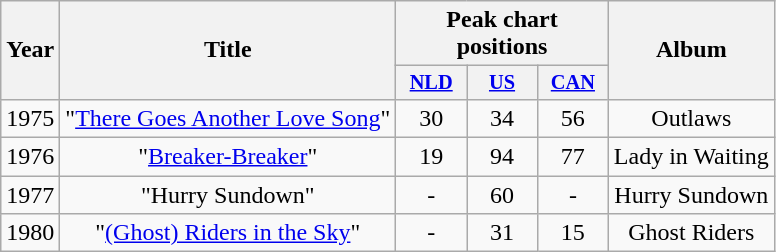<table class="wikitable plainrowheaders" style="text-align:center;">
<tr>
<th scope="col" rowspan="2">Year</th>
<th scope="col" rowspan="2">Title</th>
<th scope="col" colspan="3">Peak chart positions</th>
<th scope="col" rowspan="2">Album</th>
</tr>
<tr>
<th style="width:3em;font-size:85%"><a href='#'>NLD</a><br></th>
<th style="width:3em;font-size:85%"><a href='#'>US</a><br></th>
<th style="width:3em;font-size:85%"><a href='#'>CAN</a><br></th>
</tr>
<tr>
<td>1975</td>
<td>"<a href='#'>There Goes Another Love Song</a>"</td>
<td>30</td>
<td>34</td>
<td>56</td>
<td>Outlaws</td>
</tr>
<tr>
<td>1976</td>
<td scope="row">"<a href='#'>Breaker-Breaker</a>"</td>
<td>19</td>
<td>94</td>
<td>77</td>
<td>Lady in Waiting</td>
</tr>
<tr>
<td>1977</td>
<td scope="row">"Hurry Sundown"</td>
<td>-</td>
<td>60</td>
<td>-</td>
<td>Hurry Sundown</td>
</tr>
<tr>
<td>1980</td>
<td>"<a href='#'>(Ghost) Riders in the Sky</a>"</td>
<td>-</td>
<td>31</td>
<td>15</td>
<td>Ghost Riders</td>
</tr>
</table>
